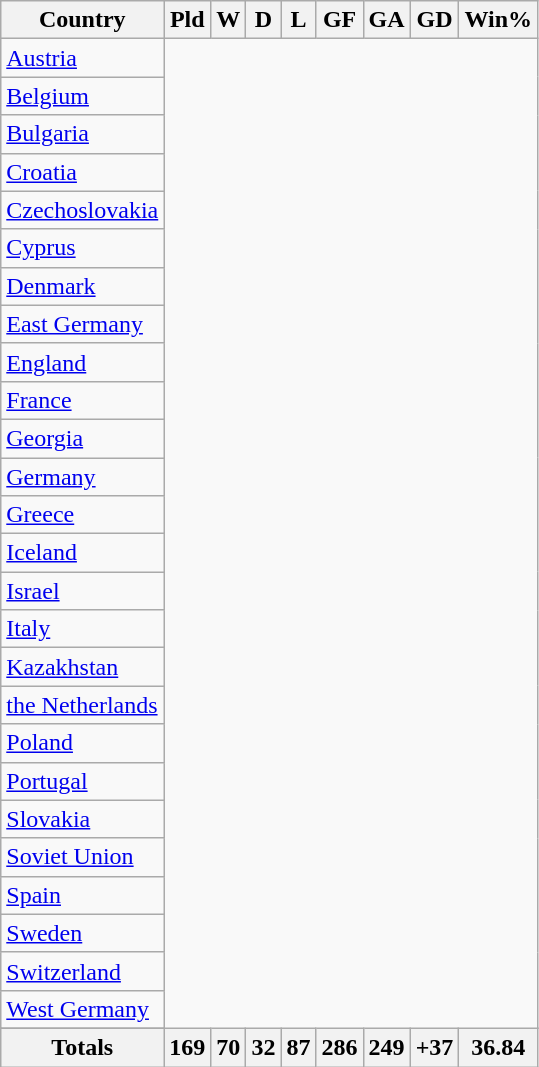<table class="wikitable" style="text-align:center">
<tr>
<th>Country</th>
<th>Pld</th>
<th>W</th>
<th>D</th>
<th>L</th>
<th>GF</th>
<th>GA</th>
<th>GD</th>
<th>Win%</th>
</tr>
<tr>
<td align=left> <a href='#'>Austria</a><br></td>
</tr>
<tr>
<td align=left> <a href='#'>Belgium</a><br></td>
</tr>
<tr>
<td align=left> <a href='#'>Bulgaria</a><br></td>
</tr>
<tr>
<td align=left> <a href='#'>Croatia</a><br></td>
</tr>
<tr>
<td align=left> <a href='#'>Czechoslovakia</a><br></td>
</tr>
<tr>
<td align=left> <a href='#'>Cyprus</a><br></td>
</tr>
<tr>
<td align=left> <a href='#'>Denmark</a><br></td>
</tr>
<tr>
<td align=left> <a href='#'>East Germany</a><br></td>
</tr>
<tr>
<td align=left> <a href='#'>England</a><br></td>
</tr>
<tr>
<td align=left> <a href='#'>France</a><br></td>
</tr>
<tr>
<td align=left> <a href='#'>Georgia</a><br></td>
</tr>
<tr>
<td align=left> <a href='#'>Germany</a><br></td>
</tr>
<tr>
<td align=left> <a href='#'>Greece</a><br></td>
</tr>
<tr>
<td align=left> <a href='#'>Iceland</a><br></td>
</tr>
<tr>
<td align=left> <a href='#'>Israel</a><br></td>
</tr>
<tr>
<td align=left> <a href='#'>Italy</a><br></td>
</tr>
<tr>
<td align=left> <a href='#'>Kazakhstan</a><br></td>
</tr>
<tr>
<td align=left> <a href='#'>the Netherlands</a><br></td>
</tr>
<tr>
<td align=left> <a href='#'>Poland</a><br></td>
</tr>
<tr>
<td align=left> <a href='#'>Portugal</a><br></td>
</tr>
<tr>
<td align=left> <a href='#'>Slovakia</a><br></td>
</tr>
<tr>
<td align=left> <a href='#'>Soviet Union</a><br></td>
</tr>
<tr>
<td align=left> <a href='#'>Spain</a><br></td>
</tr>
<tr>
<td align=left> <a href='#'>Sweden</a><br></td>
</tr>
<tr>
<td align=left> <a href='#'>Switzerland</a><br></td>
</tr>
<tr>
<td align=left> <a href='#'>West Germany</a><br></td>
</tr>
<tr>
</tr>
<tr class="sortbottom">
<th>Totals</th>
<th><strong>169</strong></th>
<th><strong>70</strong></th>
<th><strong>32</strong></th>
<th><strong>87</strong></th>
<th><strong>286</strong></th>
<th><strong>249</strong></th>
<th><strong>+37</strong></th>
<th><strong>36.84</strong></th>
</tr>
</table>
